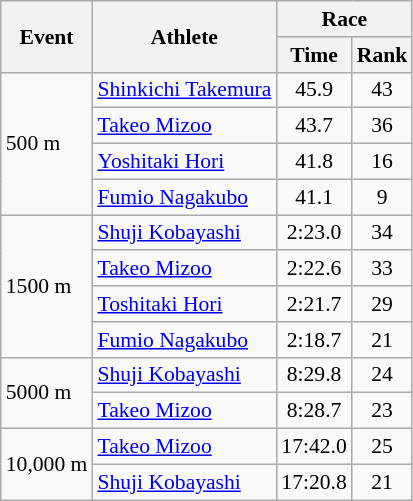<table class="wikitable" border="1" style="font-size:90%">
<tr>
<th rowspan=2>Event</th>
<th rowspan=2>Athlete</th>
<th colspan=2>Race</th>
</tr>
<tr>
<th>Time</th>
<th>Rank</th>
</tr>
<tr>
<td rowspan=4>500 m</td>
<td><a href='#'>Shinkichi Takemura</a></td>
<td align=center>45.9</td>
<td align=center>43</td>
</tr>
<tr>
<td><a href='#'>Takeo Mizoo</a></td>
<td align=center>43.7</td>
<td align=center>36</td>
</tr>
<tr>
<td><a href='#'>Yoshitaki Hori</a></td>
<td align=center>41.8</td>
<td align=center>16</td>
</tr>
<tr>
<td><a href='#'>Fumio Nagakubo</a></td>
<td align=center>41.1</td>
<td align=center>9</td>
</tr>
<tr>
<td rowspan=4>1500 m</td>
<td><a href='#'>Shuji Kobayashi</a></td>
<td align=center>2:23.0</td>
<td align=center>34</td>
</tr>
<tr>
<td><a href='#'>Takeo Mizoo</a></td>
<td align=center>2:22.6</td>
<td align=center>33</td>
</tr>
<tr>
<td><a href='#'>Toshitaki Hori</a></td>
<td align=center>2:21.7</td>
<td align=center>29</td>
</tr>
<tr>
<td><a href='#'>Fumio Nagakubo</a></td>
<td align=center>2:18.7</td>
<td align=center>21</td>
</tr>
<tr>
<td rowspan=2>5000 m</td>
<td><a href='#'>Shuji Kobayashi</a></td>
<td align=center>8:29.8</td>
<td align=center>24</td>
</tr>
<tr>
<td><a href='#'>Takeo Mizoo</a></td>
<td align=center>8:28.7</td>
<td align=center>23</td>
</tr>
<tr>
<td rowspan=2>10,000 m</td>
<td><a href='#'>Takeo Mizoo</a></td>
<td align=center>17:42.0</td>
<td align=center>25</td>
</tr>
<tr>
<td><a href='#'>Shuji Kobayashi</a></td>
<td align=center>17:20.8</td>
<td align=center>21</td>
</tr>
</table>
